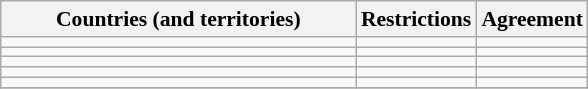<table class="wikitable" style="font-size:90%">
<tr>
<th width=230>Countries (and territories)</th>
<th>Restrictions</th>
<th>Agreement</th>
</tr>
<tr>
<td> </td>
<td></td>
<td></td>
</tr>
<tr>
<td> </td>
<td></td>
<td></td>
</tr>
<tr>
<td> </td>
<td></td>
<td></td>
</tr>
<tr>
<td> </td>
<td></td>
<td></td>
</tr>
<tr>
<td> </td>
<td></td>
<td></td>
</tr>
<tr>
</tr>
</table>
